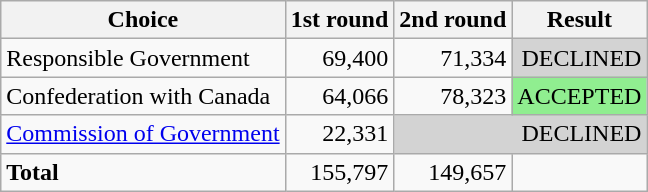<table class="wikitable">
<tr>
<th>Choice</th>
<th>1st round</th>
<th>2nd round</th>
<th>Result</th>
</tr>
<tr align="right">
<td align="left">Responsible Government</td>
<td>69,400</td>
<td>71,334</td>
<td bgcolor="lightgray">DECLINED</td>
</tr>
<tr align="right">
<td align="left">Confederation with Canada</td>
<td>64,066</td>
<td>78,323</td>
<td bgcolor="lightgreen">ACCEPTED</td>
</tr>
<tr align="right">
<td align="left"><a href='#'>Commission of Government</a></td>
<td>22,331</td>
<td colspan="2" bgcolor="lightgray">DECLINED</td>
</tr>
<tr align="right">
<td align="left"><strong>Total</strong></td>
<td>155,797</td>
<td>149,657</td>
</tr>
</table>
